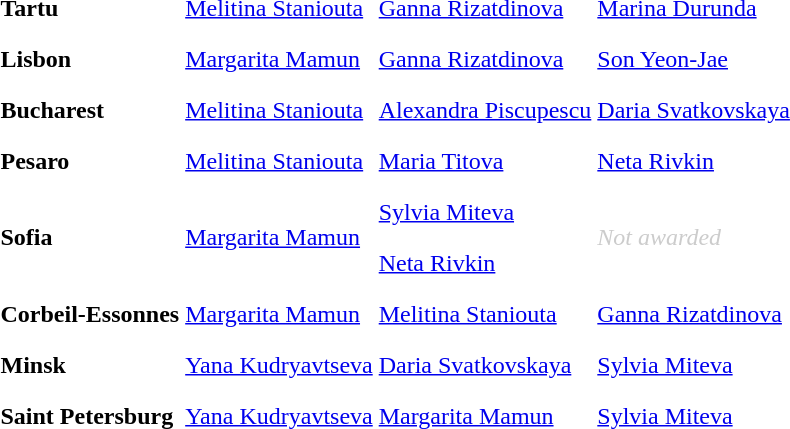<table>
<tr>
<th scope=row style="text-align:left">Tartu </th>
<td style="height:30px;"> <a href='#'>Melitina Staniouta</a></td>
<td style="height:30px;"> <a href='#'>Ganna Rizatdinova</a></td>
<td style="height:30px;"> <a href='#'>Marina Durunda</a></td>
</tr>
<tr>
<th scope=row style="text-align:left">Lisbon </th>
<td style="height:30px;"> <a href='#'>Margarita Mamun</a></td>
<td style="height:30px;"> <a href='#'>Ganna Rizatdinova</a></td>
<td style="height:30px;"> <a href='#'>Son Yeon-Jae</a></td>
</tr>
<tr>
<th scope=row style="text-align:left">Bucharest </th>
<td style="height:30px;"> <a href='#'>Melitina Staniouta</a></td>
<td style="height:30px;"> <a href='#'>Alexandra Piscupescu</a></td>
<td style="height:30px;"> <a href='#'>Daria Svatkovskaya</a></td>
</tr>
<tr>
<th scope=row style="text-align:left">Pesaro </th>
<td style="height:30px;"> <a href='#'>Melitina Staniouta</a></td>
<td style="height:30px;"> <a href='#'>Maria Titova</a></td>
<td style="height:30px;"> <a href='#'>Neta Rivkin</a></td>
</tr>
<tr>
<th rowspan=2 scope=row style="text-align:left">Sofia </th>
<td rowspan=2> <a href='#'>Margarita Mamun</a></td>
<td style="height:30px;"> <a href='#'>Sylvia Miteva</a></td>
<td rowspan=2 style=color:#ccc><em>Not awarded</em></td>
</tr>
<tr>
<td style="height:30px;"> <a href='#'>Neta Rivkin</a></td>
</tr>
<tr>
<th scope=row style="text-align:left">Corbeil-Essonnes </th>
<td style="height:30px;"> <a href='#'>Margarita Mamun</a></td>
<td style="height:30px;"> <a href='#'>Melitina Staniouta</a></td>
<td style="height:30px;"> <a href='#'>Ganna Rizatdinova</a></td>
</tr>
<tr>
<th scope=row style="text-align:left">Minsk </th>
<td style="height:30px;"> <a href='#'>Yana Kudryavtseva</a></td>
<td style="height:30px;"> <a href='#'>Daria Svatkovskaya</a></td>
<td style="height:30px;"> <a href='#'>Sylvia Miteva</a></td>
</tr>
<tr>
<th scope=row style="text-align:left">Saint Petersburg </th>
<td style="height:30px;"> <a href='#'>Yana Kudryavtseva</a></td>
<td style="height:30px;"> <a href='#'>Margarita Mamun</a></td>
<td style="height:30px;"> <a href='#'>Sylvia Miteva</a></td>
</tr>
</table>
